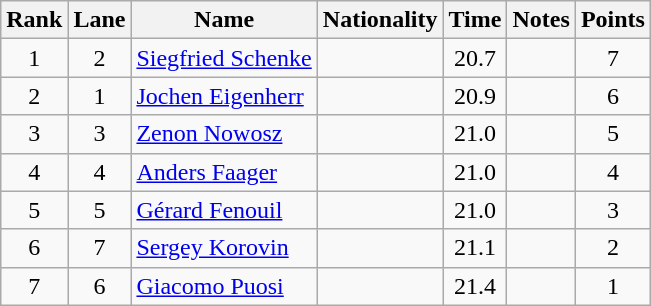<table class="wikitable sortable" style="text-align:center">
<tr>
<th>Rank</th>
<th>Lane</th>
<th>Name</th>
<th>Nationality</th>
<th>Time</th>
<th>Notes</th>
<th>Points</th>
</tr>
<tr>
<td>1</td>
<td>2</td>
<td align=left><a href='#'>Siegfried Schenke</a></td>
<td align=left></td>
<td>20.7</td>
<td></td>
<td>7</td>
</tr>
<tr>
<td>2</td>
<td>1</td>
<td align=left><a href='#'>Jochen Eigenherr</a></td>
<td align=left></td>
<td>20.9</td>
<td></td>
<td>6</td>
</tr>
<tr>
<td>3</td>
<td>3</td>
<td align=left><a href='#'>Zenon Nowosz</a></td>
<td align=left></td>
<td>21.0</td>
<td></td>
<td>5</td>
</tr>
<tr>
<td>4</td>
<td>4</td>
<td align=left><a href='#'>Anders Faager</a></td>
<td align=left></td>
<td>21.0</td>
<td></td>
<td>4</td>
</tr>
<tr>
<td>5</td>
<td>5</td>
<td align=left><a href='#'>Gérard Fenouil</a></td>
<td align=left></td>
<td>21.0</td>
<td></td>
<td>3</td>
</tr>
<tr>
<td>6</td>
<td>7</td>
<td align=left><a href='#'>Sergey Korovin</a></td>
<td align=left></td>
<td>21.1</td>
<td></td>
<td>2</td>
</tr>
<tr>
<td>7</td>
<td>6</td>
<td align=left><a href='#'>Giacomo Puosi</a></td>
<td align=left></td>
<td>21.4</td>
<td></td>
<td>1</td>
</tr>
</table>
